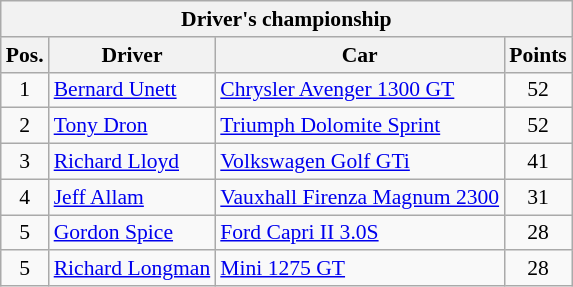<table class="wikitable" style="font-size: 90%">
<tr>
<th colspan=4>Driver's championship</th>
</tr>
<tr>
<th>Pos.</th>
<th>Driver</th>
<th>Car </th>
<th>Points</th>
</tr>
<tr>
<td align=center>1</td>
<td> <a href='#'>Bernard Unett</a></td>
<td><a href='#'>Chrysler Avenger 1300 GT</a></td>
<td align=center>52</td>
</tr>
<tr>
<td align=center>2</td>
<td> <a href='#'>Tony Dron</a></td>
<td><a href='#'>Triumph Dolomite Sprint</a></td>
<td align=center>52</td>
</tr>
<tr>
<td align=center>3</td>
<td> <a href='#'>Richard Lloyd</a></td>
<td><a href='#'>Volkswagen Golf GTi</a></td>
<td align=center>41</td>
</tr>
<tr>
<td align=center>4</td>
<td> <a href='#'>Jeff Allam</a></td>
<td><a href='#'>Vauxhall Firenza Magnum 2300</a></td>
<td align=center>31</td>
</tr>
<tr>
<td align=center>5</td>
<td> <a href='#'>Gordon Spice</a></td>
<td><a href='#'>Ford Capri II 3.0S</a></td>
<td align=center>28</td>
</tr>
<tr>
<td align=center>5</td>
<td> <a href='#'>Richard Longman</a></td>
<td><a href='#'>Mini 1275 GT</a></td>
<td align=center>28</td>
</tr>
</table>
